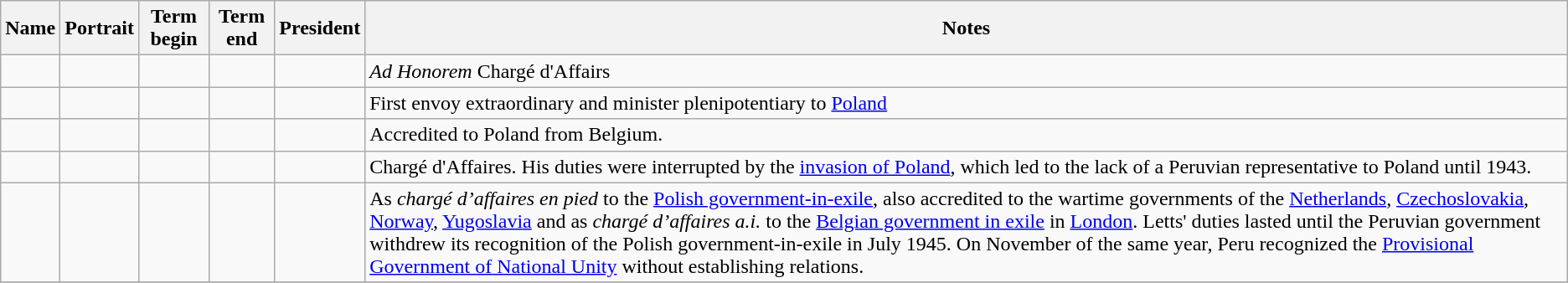<table class="wikitable sortable"  text-align:center;">
<tr>
<th>Name</th>
<th class="unsortable">Portrait</th>
<th>Term begin</th>
<th>Term end</th>
<th>President</th>
<th class="unsortable">Notes</th>
</tr>
<tr>
<td></td>
<td></td>
<td></td>
<td></td>
<td></td>
<td><em>Ad Honorem</em> Chargé d'Affairs</td>
</tr>
<tr>
<td></td>
<td></td>
<td></td>
<td></td>
<td></td>
<td>First envoy extraordinary and minister plenipotentiary to <a href='#'>Poland</a></td>
</tr>
<tr>
<td></td>
<td></td>
<td></td>
<td></td>
<td></td>
<td>Accredited to Poland from Belgium.</td>
</tr>
<tr>
<td></td>
<td></td>
<td></td>
<td></td>
<td></td>
<td>Chargé d'Affaires. His duties were interrupted by the <a href='#'>invasion of Poland</a>, which led to the lack of a Peruvian representative to Poland until 1943.</td>
</tr>
<tr>
<td></td>
<td></td>
<td></td>
<td></td>
<td></td>
<td>As <em>chargé d’affaires en pied</em> to the <a href='#'>Polish government-in-exile</a>, also accredited to the wartime governments of the <a href='#'>Netherlands</a>, <a href='#'>Czechoslovakia</a>, <a href='#'>Norway</a>, <a href='#'>Yugoslavia</a> and as <em>chargé d’affaires a.i.</em> to the <a href='#'>Belgian government in exile</a> in <a href='#'>London</a>. Letts' duties lasted until the Peruvian government withdrew its recognition of the Polish government-in-exile in July 1945. On November of the same year, Peru recognized the <a href='#'>Provisional Government of National Unity</a> without establishing relations.</td>
</tr>
<tr>
</tr>
</table>
